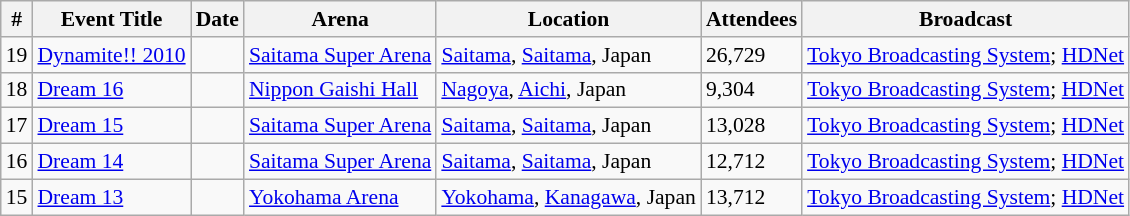<table class="sortable wikitable succession-box" style="font-size:90%;">
<tr>
<th scope="col">#</th>
<th scope="col">Event Title</th>
<th scope="col">Date</th>
<th scope="col">Arena</th>
<th scope="col">Location</th>
<th scope="col">Attendees</th>
<th scope="col">Broadcast</th>
</tr>
<tr>
<td align=center>19</td>
<td><a href='#'>Dynamite!! 2010</a></td>
<td></td>
<td><a href='#'>Saitama Super Arena</a></td>
<td><a href='#'>Saitama</a>, <a href='#'>Saitama</a>, Japan</td>
<td>26,729</td>
<td><a href='#'>Tokyo Broadcasting System</a>; <a href='#'>HDNet</a></td>
</tr>
<tr>
<td align=center>18</td>
<td><a href='#'>Dream 16</a></td>
<td></td>
<td><a href='#'>Nippon Gaishi Hall</a></td>
<td><a href='#'>Nagoya</a>, <a href='#'>Aichi</a>, Japan</td>
<td>9,304</td>
<td><a href='#'>Tokyo Broadcasting System</a>; <a href='#'>HDNet</a></td>
</tr>
<tr>
<td align=center>17</td>
<td><a href='#'>Dream 15</a></td>
<td></td>
<td><a href='#'>Saitama Super Arena</a></td>
<td><a href='#'>Saitama</a>, <a href='#'>Saitama</a>, Japan</td>
<td>13,028</td>
<td><a href='#'>Tokyo Broadcasting System</a>; <a href='#'>HDNet</a></td>
</tr>
<tr>
<td align=center>16</td>
<td><a href='#'>Dream 14</a></td>
<td></td>
<td><a href='#'>Saitama Super Arena</a></td>
<td><a href='#'>Saitama</a>, <a href='#'>Saitama</a>, Japan</td>
<td>12,712</td>
<td><a href='#'>Tokyo Broadcasting System</a>; <a href='#'>HDNet</a></td>
</tr>
<tr>
<td align=center>15</td>
<td><a href='#'>Dream 13</a></td>
<td></td>
<td><a href='#'>Yokohama Arena</a></td>
<td><a href='#'>Yokohama</a>, <a href='#'>Kanagawa</a>, Japan</td>
<td>13,712</td>
<td><a href='#'>Tokyo Broadcasting System</a>; <a href='#'>HDNet</a></td>
</tr>
</table>
